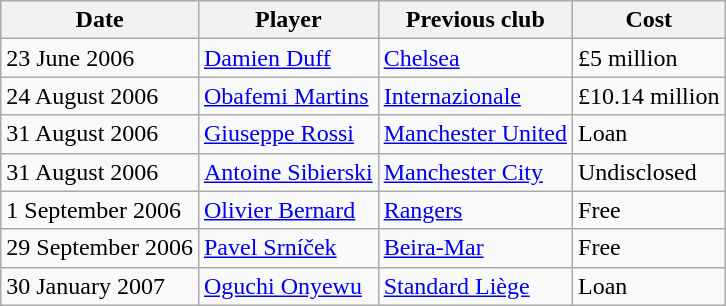<table class="wikitable">
<tr>
<th scope=col>Date</th>
<th scope=col>Player</th>
<th scope=col>Previous club</th>
<th scope=col>Cost</th>
</tr>
<tr>
<td>23 June 2006</td>
<td> <a href='#'>Damien Duff</a></td>
<td> <a href='#'>Chelsea</a></td>
<td>£5 million</td>
</tr>
<tr>
<td>24 August 2006</td>
<td> <a href='#'>Obafemi Martins</a></td>
<td> <a href='#'>Internazionale</a></td>
<td>£10.14 million</td>
</tr>
<tr>
<td>31 August 2006</td>
<td> <a href='#'>Giuseppe Rossi</a></td>
<td> <a href='#'>Manchester United</a></td>
<td>Loan</td>
</tr>
<tr>
<td>31 August 2006</td>
<td> <a href='#'>Antoine Sibierski</a></td>
<td> <a href='#'>Manchester City</a></td>
<td>Undisclosed</td>
</tr>
<tr>
<td>1 September 2006</td>
<td> <a href='#'>Olivier Bernard</a></td>
<td> <a href='#'>Rangers</a></td>
<td>Free</td>
</tr>
<tr>
<td>29 September 2006</td>
<td> <a href='#'>Pavel Srníček</a></td>
<td> <a href='#'>Beira-Mar</a></td>
<td>Free</td>
</tr>
<tr>
<td>30 January 2007</td>
<td> <a href='#'>Oguchi Onyewu</a></td>
<td> <a href='#'>Standard Liège</a></td>
<td>Loan</td>
</tr>
</table>
